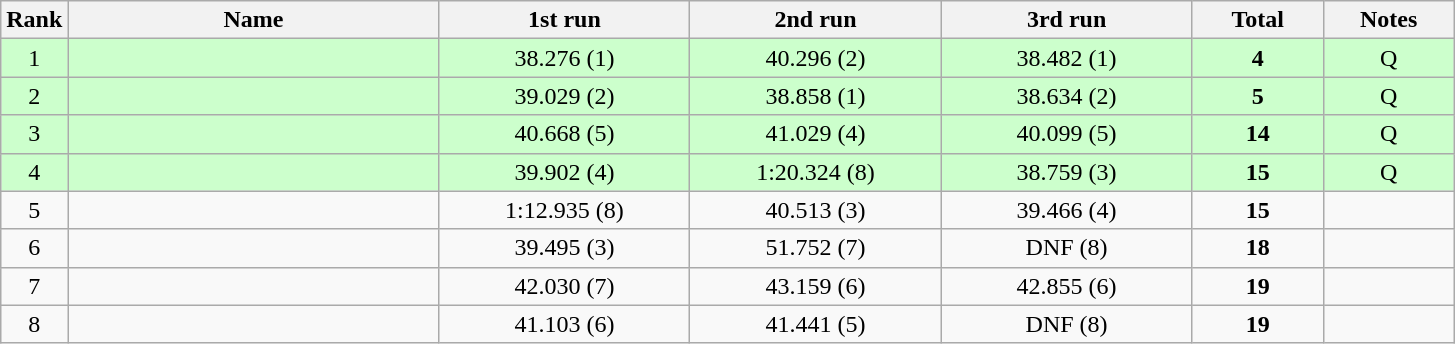<table class="sortable wikitable" style="text-align:center;">
<tr>
<th>Rank</th>
<th style="width:15em">Name</th>
<th style="width:10em">1st run</th>
<th style="width:10em">2nd run</th>
<th style="width:10em">3rd run</th>
<th style="width:5em">Total</th>
<th style="width:5em">Notes</th>
</tr>
<tr bgcolor=ccffcc>
<td>1</td>
<td align=left></td>
<td>38.276 (1)</td>
<td>40.296 (2)</td>
<td>38.482 (1)</td>
<td><strong>4</strong></td>
<td>Q</td>
</tr>
<tr bgcolor=ccffcc>
<td>2</td>
<td align=left></td>
<td>39.029 (2)</td>
<td>38.858 (1)</td>
<td>38.634 (2)</td>
<td><strong>5</strong></td>
<td>Q</td>
</tr>
<tr bgcolor=ccffcc>
<td>3</td>
<td align=left></td>
<td>40.668 (5)</td>
<td>41.029 (4)</td>
<td>40.099 (5)</td>
<td><strong>14</strong></td>
<td>Q</td>
</tr>
<tr bgcolor=ccffcc>
<td>4</td>
<td align=left></td>
<td>39.902 (4)</td>
<td>1:20.324 (8)</td>
<td>38.759 (3)</td>
<td><strong>15</strong></td>
<td>Q</td>
</tr>
<tr>
<td>5</td>
<td align=left></td>
<td>1:12.935 (8)</td>
<td>40.513 (3)</td>
<td>39.466 (4)</td>
<td><strong>15</strong></td>
<td></td>
</tr>
<tr>
<td>6</td>
<td align=left></td>
<td>39.495 (3)</td>
<td>51.752 (7)</td>
<td>DNF (8)</td>
<td><strong>18</strong></td>
<td></td>
</tr>
<tr>
<td>7</td>
<td align=left></td>
<td>42.030 (7)</td>
<td>43.159 (6)</td>
<td>42.855 (6)</td>
<td><strong>19</strong></td>
<td></td>
</tr>
<tr>
<td>8</td>
<td align=left></td>
<td>41.103 (6)</td>
<td>41.441 (5)</td>
<td>DNF (8)</td>
<td><strong>19</strong></td>
<td></td>
</tr>
</table>
